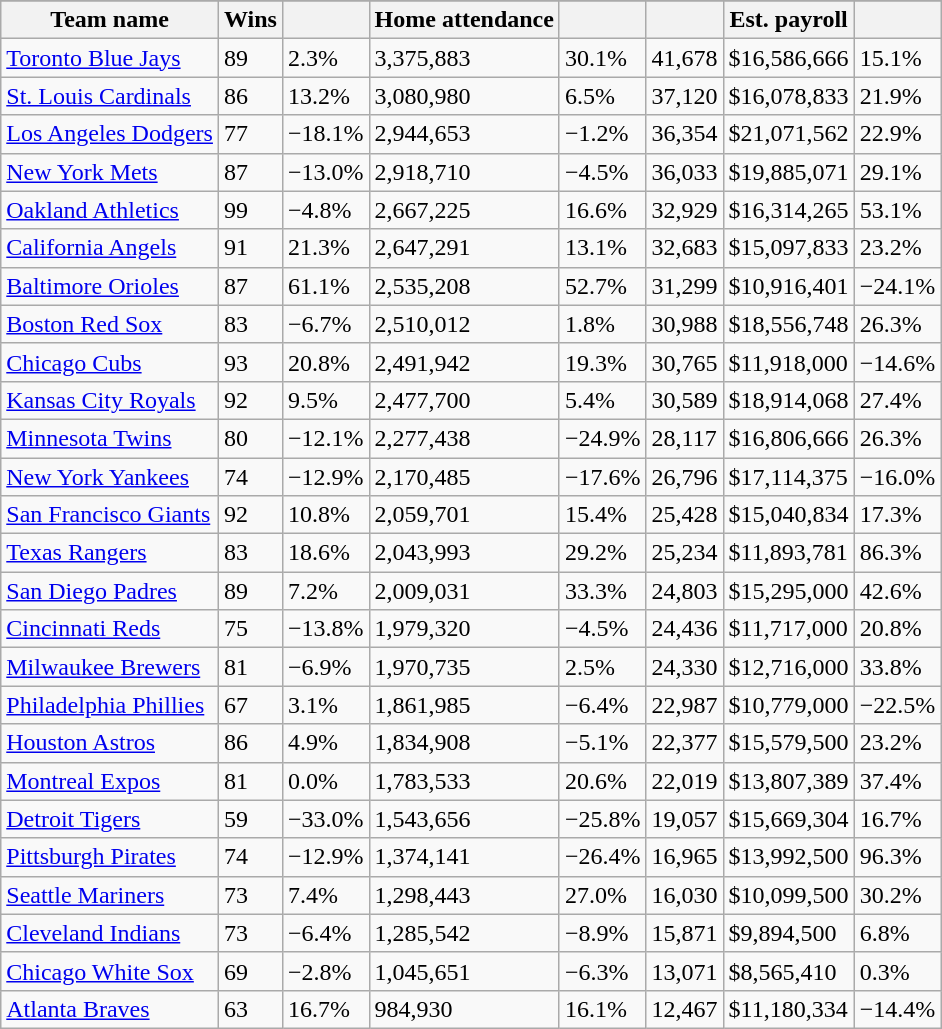<table class="wikitable sortable">
<tr style="text-align:center; font-size:larger;">
</tr>
<tr>
<th>Team name</th>
<th>Wins</th>
<th></th>
<th>Home attendance</th>
<th></th>
<th></th>
<th>Est. payroll</th>
<th></th>
</tr>
<tr>
<td><a href='#'>Toronto Blue Jays</a></td>
<td>89</td>
<td>2.3%</td>
<td>3,375,883</td>
<td>30.1%</td>
<td>41,678</td>
<td>$16,586,666</td>
<td>15.1%</td>
</tr>
<tr>
<td><a href='#'>St. Louis Cardinals</a></td>
<td>86</td>
<td>13.2%</td>
<td>3,080,980</td>
<td>6.5%</td>
<td>37,120</td>
<td>$16,078,833</td>
<td>21.9%</td>
</tr>
<tr>
<td><a href='#'>Los Angeles Dodgers</a></td>
<td>77</td>
<td>−18.1%</td>
<td>2,944,653</td>
<td>−1.2%</td>
<td>36,354</td>
<td>$21,071,562</td>
<td>22.9%</td>
</tr>
<tr>
<td><a href='#'>New York Mets</a></td>
<td>87</td>
<td>−13.0%</td>
<td>2,918,710</td>
<td>−4.5%</td>
<td>36,033</td>
<td>$19,885,071</td>
<td>29.1%</td>
</tr>
<tr>
<td><a href='#'>Oakland Athletics</a></td>
<td>99</td>
<td>−4.8%</td>
<td>2,667,225</td>
<td>16.6%</td>
<td>32,929</td>
<td>$16,314,265</td>
<td>53.1%</td>
</tr>
<tr>
<td><a href='#'>California Angels</a></td>
<td>91</td>
<td>21.3%</td>
<td>2,647,291</td>
<td>13.1%</td>
<td>32,683</td>
<td>$15,097,833</td>
<td>23.2%</td>
</tr>
<tr>
<td><a href='#'>Baltimore Orioles</a></td>
<td>87</td>
<td>61.1%</td>
<td>2,535,208</td>
<td>52.7%</td>
<td>31,299</td>
<td>$10,916,401</td>
<td>−24.1%</td>
</tr>
<tr>
<td><a href='#'>Boston Red Sox</a></td>
<td>83</td>
<td>−6.7%</td>
<td>2,510,012</td>
<td>1.8%</td>
<td>30,988</td>
<td>$18,556,748</td>
<td>26.3%</td>
</tr>
<tr>
<td><a href='#'>Chicago Cubs</a></td>
<td>93</td>
<td>20.8%</td>
<td>2,491,942</td>
<td>19.3%</td>
<td>30,765</td>
<td>$11,918,000</td>
<td>−14.6%</td>
</tr>
<tr>
<td><a href='#'>Kansas City Royals</a></td>
<td>92</td>
<td>9.5%</td>
<td>2,477,700</td>
<td>5.4%</td>
<td>30,589</td>
<td>$18,914,068</td>
<td>27.4%</td>
</tr>
<tr>
<td><a href='#'>Minnesota Twins</a></td>
<td>80</td>
<td>−12.1%</td>
<td>2,277,438</td>
<td>−24.9%</td>
<td>28,117</td>
<td>$16,806,666</td>
<td>26.3%</td>
</tr>
<tr>
<td><a href='#'>New York Yankees</a></td>
<td>74</td>
<td>−12.9%</td>
<td>2,170,485</td>
<td>−17.6%</td>
<td>26,796</td>
<td>$17,114,375</td>
<td>−16.0%</td>
</tr>
<tr>
<td><a href='#'>San Francisco Giants</a></td>
<td>92</td>
<td>10.8%</td>
<td>2,059,701</td>
<td>15.4%</td>
<td>25,428</td>
<td>$15,040,834</td>
<td>17.3%</td>
</tr>
<tr>
<td><a href='#'>Texas Rangers</a></td>
<td>83</td>
<td>18.6%</td>
<td>2,043,993</td>
<td>29.2%</td>
<td>25,234</td>
<td>$11,893,781</td>
<td>86.3%</td>
</tr>
<tr>
<td><a href='#'>San Diego Padres</a></td>
<td>89</td>
<td>7.2%</td>
<td>2,009,031</td>
<td>33.3%</td>
<td>24,803</td>
<td>$15,295,000</td>
<td>42.6%</td>
</tr>
<tr>
<td><a href='#'>Cincinnati Reds</a></td>
<td>75</td>
<td>−13.8%</td>
<td>1,979,320</td>
<td>−4.5%</td>
<td>24,436</td>
<td>$11,717,000</td>
<td>20.8%</td>
</tr>
<tr>
<td><a href='#'>Milwaukee Brewers</a></td>
<td>81</td>
<td>−6.9%</td>
<td>1,970,735</td>
<td>2.5%</td>
<td>24,330</td>
<td>$12,716,000</td>
<td>33.8%</td>
</tr>
<tr>
<td><a href='#'>Philadelphia Phillies</a></td>
<td>67</td>
<td>3.1%</td>
<td>1,861,985</td>
<td>−6.4%</td>
<td>22,987</td>
<td>$10,779,000</td>
<td>−22.5%</td>
</tr>
<tr>
<td><a href='#'>Houston Astros</a></td>
<td>86</td>
<td>4.9%</td>
<td>1,834,908</td>
<td>−5.1%</td>
<td>22,377</td>
<td>$15,579,500</td>
<td>23.2%</td>
</tr>
<tr>
<td><a href='#'>Montreal Expos</a></td>
<td>81</td>
<td>0.0%</td>
<td>1,783,533</td>
<td>20.6%</td>
<td>22,019</td>
<td>$13,807,389</td>
<td>37.4%</td>
</tr>
<tr>
<td><a href='#'>Detroit Tigers</a></td>
<td>59</td>
<td>−33.0%</td>
<td>1,543,656</td>
<td>−25.8%</td>
<td>19,057</td>
<td>$15,669,304</td>
<td>16.7%</td>
</tr>
<tr>
<td><a href='#'>Pittsburgh Pirates</a></td>
<td>74</td>
<td>−12.9%</td>
<td>1,374,141</td>
<td>−26.4%</td>
<td>16,965</td>
<td>$13,992,500</td>
<td>96.3%</td>
</tr>
<tr>
<td><a href='#'>Seattle Mariners</a></td>
<td>73</td>
<td>7.4%</td>
<td>1,298,443</td>
<td>27.0%</td>
<td>16,030</td>
<td>$10,099,500</td>
<td>30.2%</td>
</tr>
<tr>
<td><a href='#'>Cleveland Indians</a></td>
<td>73</td>
<td>−6.4%</td>
<td>1,285,542</td>
<td>−8.9%</td>
<td>15,871</td>
<td>$9,894,500</td>
<td>6.8%</td>
</tr>
<tr>
<td><a href='#'>Chicago White Sox</a></td>
<td>69</td>
<td>−2.8%</td>
<td>1,045,651</td>
<td>−6.3%</td>
<td>13,071</td>
<td>$8,565,410</td>
<td>0.3%</td>
</tr>
<tr>
<td><a href='#'>Atlanta Braves</a></td>
<td>63</td>
<td>16.7%</td>
<td>984,930</td>
<td>16.1%</td>
<td>12,467</td>
<td>$11,180,334</td>
<td>−14.4%</td>
</tr>
</table>
